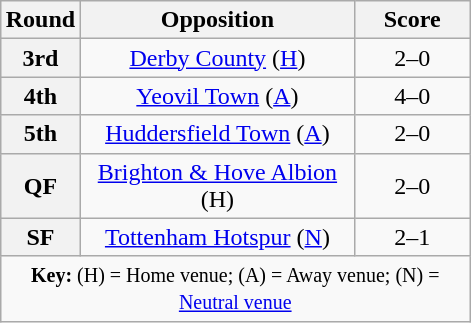<table class="wikitable plainrowheaders" style="text-align:center;margin-left:1em;float:right">
<tr>
<th scope="col" style="width:25px">Round</th>
<th scope="col" style="width:175px">Opposition</th>
<th scope="col" style="width:70px">Score</th>
</tr>
<tr>
<th scope=row style="text-align:center">3rd</th>
<td><a href='#'>Derby County</a> (<a href='#'>H</a>)</td>
<td>2–0</td>
</tr>
<tr>
<th scope=row style="text-align:center">4th</th>
<td><a href='#'>Yeovil Town</a> (<a href='#'>A</a>)</td>
<td>4–0</td>
</tr>
<tr>
<th scope=row style="text-align:center">5th</th>
<td><a href='#'>Huddersfield Town</a> (<a href='#'>A</a>)</td>
<td>2–0</td>
</tr>
<tr>
<th scope=row style="text-align:center">QF</th>
<td><a href='#'>Brighton & Hove Albion</a> (H)</td>
<td>2–0</td>
</tr>
<tr>
<th scope=row style="text-align:center">SF</th>
<td><a href='#'>Tottenham Hotspur</a> (<a href='#'>N</a>)</td>
<td>2–1</td>
</tr>
<tr>
<td colspan="3"><small><strong>Key:</strong> (H) = Home venue; (A) = Away venue; (N) = <a href='#'>Neutral venue</a></small></td>
</tr>
</table>
